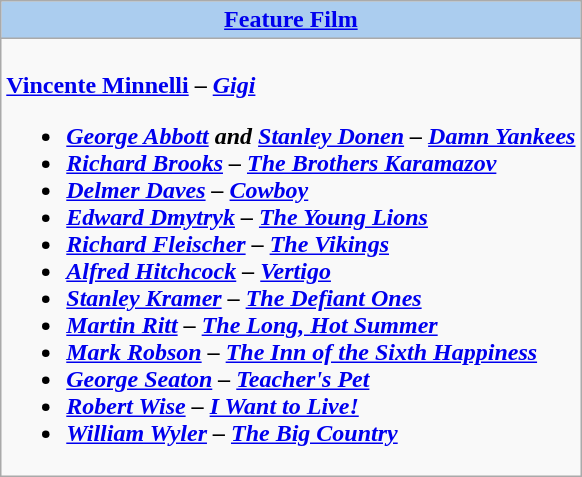<table class=wikitable style="width="100%">
<tr>
<th colspan="2" style="background:#abcdef;"><a href='#'>Feature Film</a></th>
</tr>
<tr>
<td colspan="2" style="vertical-align:top;"><br><strong><a href='#'>Vincente Minnelli</a> – <em><a href='#'>Gigi</a><strong><em><ul><li><a href='#'>George Abbott</a> and <a href='#'>Stanley Donen</a> – </em><a href='#'>Damn Yankees</a><em></li><li><a href='#'>Richard Brooks</a> – </em><a href='#'>The Brothers Karamazov</a><em></li><li><a href='#'>Delmer Daves</a> – </em><a href='#'>Cowboy</a><em></li><li><a href='#'>Edward Dmytryk</a> – </em><a href='#'>The Young Lions</a><em></li><li><a href='#'>Richard Fleischer</a> – </em><a href='#'>The Vikings</a><em></li><li><a href='#'>Alfred Hitchcock</a> – </em><a href='#'>Vertigo</a><em></li><li><a href='#'>Stanley Kramer</a> – </em><a href='#'>The Defiant Ones</a><em></li><li><a href='#'>Martin Ritt</a> – </em><a href='#'>The Long, Hot Summer</a><em></li><li><a href='#'>Mark Robson</a> – </em><a href='#'>The Inn of the Sixth Happiness</a><em></li><li><a href='#'>George Seaton</a> – </em><a href='#'>Teacher's Pet</a><em></li><li><a href='#'>Robert Wise</a> – </em><a href='#'>I Want to Live!</a><em></li><li><a href='#'>William Wyler</a> – </em><a href='#'>The Big Country</a><em></li></ul></td>
</tr>
</table>
